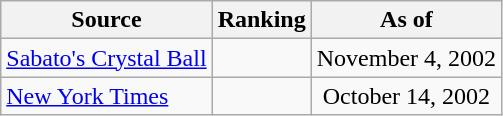<table class="wikitable" style="text-align:center">
<tr>
<th>Source</th>
<th>Ranking</th>
<th>As of</th>
</tr>
<tr>
<td align=left><a href='#'>Sabato's Crystal Ball</a></td>
<td></td>
<td>November 4, 2002</td>
</tr>
<tr>
<td align=left><a href='#'>New York Times</a></td>
<td></td>
<td>October 14, 2002</td>
</tr>
</table>
